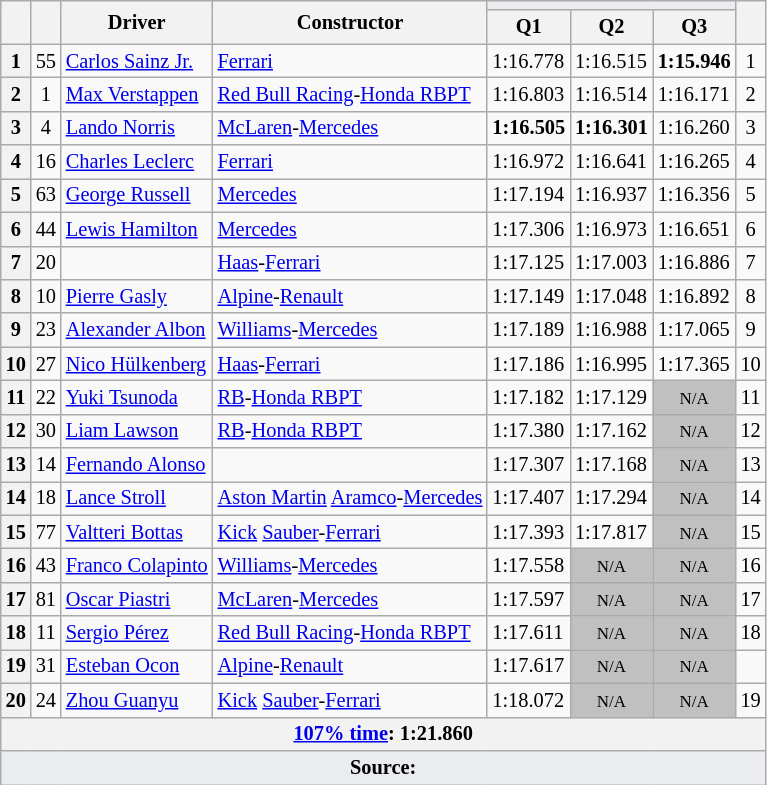<table class="wikitable sortable" style="font-size: 85%;">
<tr>
<th rowspan="2"></th>
<th rowspan="2"></th>
<th rowspan="2">Driver</th>
<th rowspan="2">Constructor</th>
<th colspan="3" style="background:#eaecf0; text-align:center;"></th>
<th rowspan="2"></th>
</tr>
<tr>
<th scope="col">Q1</th>
<th scope="col">Q2</th>
<th scope="col">Q3</th>
</tr>
<tr>
<th scope="row">1</th>
<td align="center">55</td>
<td data-sort-value="sai"> <a href='#'>Carlos Sainz Jr.</a></td>
<td><a href='#'>Ferrari</a></td>
<td>1:16.778</td>
<td>1:16.515</td>
<td><strong>1:15.946</strong></td>
<td align="center">1</td>
</tr>
<tr>
<th scope="row">2</th>
<td align="center">1</td>
<td data-sort-value="ver"> <a href='#'>Max Verstappen</a></td>
<td><a href='#'>Red Bull Racing</a>-<a href='#'>Honda RBPT</a></td>
<td>1:16.803</td>
<td>1:16.514</td>
<td>1:16.171</td>
<td align="center">2</td>
</tr>
<tr>
<th scope="row">3</th>
<td align="center">4</td>
<td data-sort-value="nor"> <a href='#'>Lando Norris</a></td>
<td><a href='#'>McLaren</a>-<a href='#'>Mercedes</a></td>
<td><strong>1:16.505</strong></td>
<td><strong>1:16.301</strong></td>
<td>1:16.260</td>
<td align="center">3</td>
</tr>
<tr>
<th scope="row">4</th>
<td align="center">16</td>
<td data-sort-value="lec"> <a href='#'>Charles Leclerc</a></td>
<td><a href='#'>Ferrari</a></td>
<td>1:16.972</td>
<td>1:16.641</td>
<td>1:16.265</td>
<td align="center">4</td>
</tr>
<tr>
<th scope="row">5</th>
<td align="center">63</td>
<td data-sort-value="rus"> <a href='#'>George Russell</a></td>
<td><a href='#'>Mercedes</a></td>
<td>1:17.194</td>
<td>1:16.937</td>
<td>1:16.356</td>
<td align="center">5</td>
</tr>
<tr>
<th scope="row">6</th>
<td align="center">44</td>
<td data-sort-value="ham"> <a href='#'>Lewis Hamilton</a></td>
<td><a href='#'>Mercedes</a></td>
<td>1:17.306</td>
<td>1:16.973</td>
<td>1:16.651</td>
<td align="center">6</td>
</tr>
<tr>
<th scope="row">7</th>
<td align="center">20</td>
<td data-sort-value="mag"></td>
<td><a href='#'>Haas</a>-<a href='#'>Ferrari</a></td>
<td>1:17.125</td>
<td>1:17.003</td>
<td>1:16.886</td>
<td align="center">7</td>
</tr>
<tr>
<th scope="row">8</th>
<td align="center">10</td>
<td data-sort-value="gas"> <a href='#'>Pierre Gasly</a></td>
<td><a href='#'>Alpine</a>-<a href='#'>Renault</a></td>
<td>1:17.149</td>
<td>1:17.048</td>
<td>1:16.892</td>
<td align="center">8</td>
</tr>
<tr>
<th scope="row">9</th>
<td align="center">23</td>
<td data-sort-value="alb"> <a href='#'>Alexander Albon</a></td>
<td><a href='#'>Williams</a>-<a href='#'>Mercedes</a></td>
<td>1:17.189</td>
<td>1:16.988</td>
<td>1:17.065</td>
<td align="center">9</td>
</tr>
<tr>
<th scope="row">10</th>
<td align="center">27</td>
<td data-sort-value="hul"> <a href='#'>Nico Hülkenberg</a></td>
<td><a href='#'>Haas</a>-<a href='#'>Ferrari</a></td>
<td>1:17.186</td>
<td>1:16.995</td>
<td>1:17.365</td>
<td align="center">10</td>
</tr>
<tr>
<th scope="row">11</th>
<td align="center">22</td>
<td data-sort-value="tsu"> <a href='#'>Yuki Tsunoda</a></td>
<td><a href='#'>RB</a>-<a href='#'>Honda RBPT</a></td>
<td>1:17.182</td>
<td>1:17.129</td>
<td style="background: silver" align="center" data-sort-value="11"><small>N/A</small></td>
<td align="center">11</td>
</tr>
<tr>
<th scope="row">12</th>
<td align="center">30</td>
<td data-sort-value="law"> <a href='#'>Liam Lawson</a></td>
<td nowrap><a href='#'>RB</a>-<a href='#'>Honda RBPT</a></td>
<td>1:17.380</td>
<td>1:17.162</td>
<td style="background: silver" align="center" data-sort-value="12"><small>N/A</small></td>
<td align="center">12</td>
</tr>
<tr>
<th scope="row">13</th>
<td align="center">14</td>
<td data-sort-value="alo"> <a href='#'>Fernando Alonso</a></td>
<td></td>
<td>1:17.307</td>
<td>1:17.168</td>
<td style="background: silver" align="center" data-sort-value="13"><small>N/A</small></td>
<td align="center">13</td>
</tr>
<tr>
<th scope="row">14</th>
<td align="center">18</td>
<td data-sort-value="str"> <a href='#'>Lance Stroll</a></td>
<td><a href='#'>Aston Martin</a> <a href='#'>Aramco</a>-<a href='#'>Mercedes</a></td>
<td>1:17.407</td>
<td>1:17.294</td>
<td style="background: silver" align="center" data-sort-value="14"><small>N/A</small></td>
<td align="center">14</td>
</tr>
<tr>
<th scope="row">15</th>
<td align="center">77</td>
<td data-sort-value="bot"> <a href='#'>Valtteri Bottas</a></td>
<td><a href='#'>Kick</a> <a href='#'>Sauber</a>-<a href='#'>Ferrari</a></td>
<td>1:17.393</td>
<td>1:17.817</td>
<td style="background: silver" align="center" data-sort-value="15"><small>N/A</small></td>
<td align="center">15</td>
</tr>
<tr>
<th scope="row">16</th>
<td align="center">43</td>
<td data-sort-value="col"> <a href='#'>Franco Colapinto</a></td>
<td><a href='#'>Williams</a>-<a href='#'>Mercedes</a></td>
<td>1:17.558</td>
<td style="background: silver" align="center" data-sort-value="16"><small>N/A</small></td>
<td style="background: silver" align="center" data-sort-value="16"><small>N/A</small></td>
<td align="center">16</td>
</tr>
<tr>
<th scope="row">17</th>
<td align="center">81</td>
<td data-sort-value="pia"> <a href='#'>Oscar Piastri</a></td>
<td><a href='#'>McLaren</a>-<a href='#'>Mercedes</a></td>
<td>1:17.597</td>
<td style="background: silver" align="center" data-sort-value="17"><small>N/A</small></td>
<td style="background: silver" align="center" data-sort-value="17"><small>N/A</small></td>
<td align="center">17</td>
</tr>
<tr>
<th scope="row">18</th>
<td align="center">11</td>
<td data-sort-value="per"> <a href='#'>Sergio Pérez</a></td>
<td><a href='#'>Red Bull Racing</a>-<a href='#'>Honda RBPT</a></td>
<td>1:17.611</td>
<td style="background: silver" align="center" data-sort-value="18"><small>N/A</small></td>
<td style="background: silver" align="center" data-sort-value="18"><small>N/A</small></td>
<td align="center">18</td>
</tr>
<tr>
<th scope="row">19</th>
<td align="center">31</td>
<td data-sort-value="oco"> <a href='#'>Esteban Ocon</a></td>
<td><a href='#'>Alpine</a>-<a href='#'>Renault</a></td>
<td>1:17.617</td>
<td style="background: silver" align="center" data-sort-value="19"><small>N/A</small></td>
<td style="background: silver" align="center" data-sort-value="19"><small>N/A</small></td>
<td align="center" data-sort-value="20"></td>
</tr>
<tr>
<th scope="row">20</th>
<td align="center">24</td>
<td data-sort-value="zho"> <a href='#'>Zhou Guanyu</a></td>
<td><a href='#'>Kick</a> <a href='#'>Sauber</a>-<a href='#'>Ferrari</a></td>
<td>1:18.072</td>
<td style="background: silver" align="center" data-sort-value="20"><small>N/A</small></td>
<td style="background: silver" align="center" data-sort-value="20"><small>N/A</small></td>
<td align="center">19</td>
</tr>
<tr class="sortbottom">
<th colspan="8"><a href='#'>107% time</a>: 1:21.860</th>
</tr>
<tr class="sortbottom">
<td colspan="8" style="background-color:#eaecf0;text-align:center"><strong>Source:</strong></td>
</tr>
</table>
